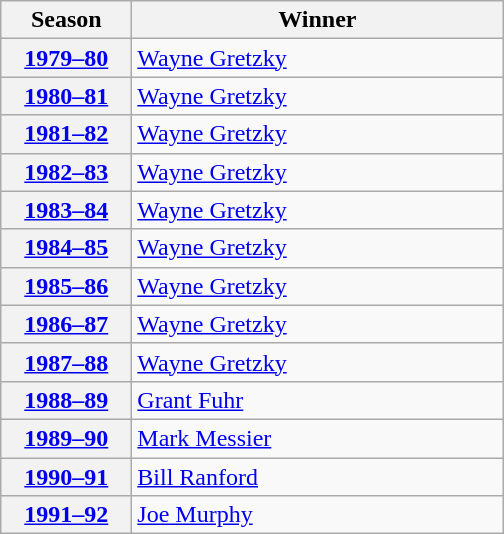<table class="wikitable">
<tr>
<th scope="col" style="width:5em">Season</th>
<th scope="col" style="width:15em">Winner</th>
</tr>
<tr>
<th scope="row"><a href='#'>1979–80</a></th>
<td><a href='#'>Wayne Gretzky</a></td>
</tr>
<tr>
<th scope="row"><a href='#'>1980–81</a></th>
<td><a href='#'>Wayne Gretzky</a></td>
</tr>
<tr>
<th scope="row"><a href='#'>1981–82</a></th>
<td><a href='#'>Wayne Gretzky</a></td>
</tr>
<tr>
<th scope="row"><a href='#'>1982–83</a></th>
<td><a href='#'>Wayne Gretzky</a></td>
</tr>
<tr>
<th scope="row"><a href='#'>1983–84</a></th>
<td><a href='#'>Wayne Gretzky</a></td>
</tr>
<tr>
<th scope="row"><a href='#'>1984–85</a></th>
<td><a href='#'>Wayne Gretzky</a></td>
</tr>
<tr>
<th scope="row"><a href='#'>1985–86</a></th>
<td><a href='#'>Wayne Gretzky</a></td>
</tr>
<tr>
<th scope="row"><a href='#'>1986–87</a></th>
<td><a href='#'>Wayne Gretzky</a></td>
</tr>
<tr>
<th scope="row"><a href='#'>1987–88</a></th>
<td><a href='#'>Wayne Gretzky</a></td>
</tr>
<tr>
<th scope="row"><a href='#'>1988–89</a></th>
<td><a href='#'>Grant Fuhr</a></td>
</tr>
<tr>
<th scope="row"><a href='#'>1989–90</a></th>
<td><a href='#'>Mark Messier</a></td>
</tr>
<tr>
<th scope="row"><a href='#'>1990–91</a></th>
<td><a href='#'>Bill Ranford</a></td>
</tr>
<tr>
<th scope="row"><a href='#'>1991–92</a></th>
<td><a href='#'>Joe Murphy</a></td>
</tr>
</table>
